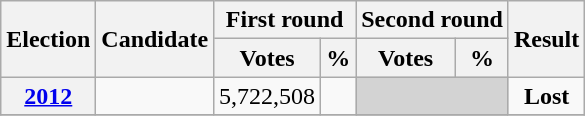<table class=wikitable style=text-align:center>
<tr>
<th rowspan="2">Election</th>
<th rowspan="2">Candidate</th>
<th colspan="2" scope="col">First round</th>
<th colspan="2">Second round</th>
<th rowspan="2">Result</th>
</tr>
<tr>
<th>Votes</th>
<th>%</th>
<th>Votes</th>
<th>%</th>
</tr>
<tr>
<th><a href='#'>2012</a></th>
<td></td>
<td>5,722,508</td>
<td></td>
<td bgcolor=lightgrey colspan=2></td>
<td><strong>Lost</strong> </td>
</tr>
<tr>
</tr>
</table>
